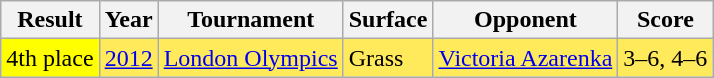<table class="sortable wikitable">
<tr>
<th>Result</th>
<th>Year</th>
<th>Tournament</th>
<th>Surface</th>
<th>Opponent</th>
<th>Score</th>
</tr>
<tr bgcolor=FFEA5C>
<td bgcolor=yellow>4th place</td>
<td><a href='#'>2012</a></td>
<td><a href='#'>London Olympics</a></td>
<td>Grass</td>
<td> <a href='#'>Victoria Azarenka</a></td>
<td>3–6, 4–6</td>
</tr>
</table>
